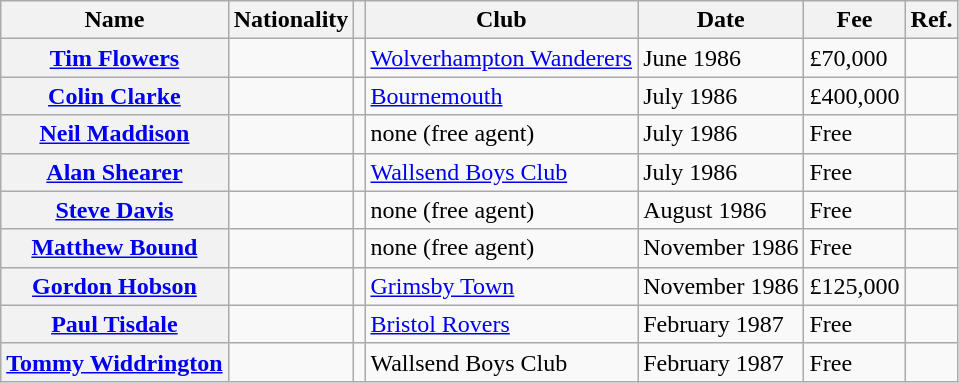<table class="wikitable plainrowheaders">
<tr>
<th scope="col">Name</th>
<th scope="col">Nationality</th>
<th scope="col"></th>
<th scope="col">Club</th>
<th scope="col">Date</th>
<th scope="col">Fee</th>
<th scope="col">Ref.</th>
</tr>
<tr>
<th scope="row"><a href='#'>Tim Flowers</a></th>
<td></td>
<td align="center"></td>
<td> <a href='#'>Wolverhampton Wanderers</a></td>
<td>June 1986</td>
<td>£70,000</td>
<td align="center"></td>
</tr>
<tr>
<th scope="row"><a href='#'>Colin Clarke</a></th>
<td></td>
<td align="center"></td>
<td> <a href='#'>Bournemouth</a></td>
<td>July 1986</td>
<td>£400,000</td>
<td align="center"></td>
</tr>
<tr>
<th scope="row"><a href='#'>Neil Maddison</a></th>
<td></td>
<td align="center"></td>
<td>none (free agent)</td>
<td>July 1986</td>
<td>Free</td>
<td align="center"></td>
</tr>
<tr>
<th scope="row"><a href='#'>Alan Shearer</a></th>
<td></td>
<td align="center"></td>
<td> <a href='#'>Wallsend Boys Club</a></td>
<td>July 1986</td>
<td>Free</td>
<td align="center"></td>
</tr>
<tr>
<th scope="row"><a href='#'>Steve Davis</a></th>
<td></td>
<td align="center"></td>
<td>none (free agent)</td>
<td>August 1986</td>
<td>Free</td>
<td align="center"></td>
</tr>
<tr>
<th scope="row"><a href='#'>Matthew Bound</a></th>
<td></td>
<td align="center"></td>
<td>none (free agent)</td>
<td>November 1986</td>
<td>Free</td>
<td align="center"></td>
</tr>
<tr>
<th scope="row"><a href='#'>Gordon Hobson</a></th>
<td></td>
<td align="center"></td>
<td> <a href='#'>Grimsby Town</a></td>
<td>November 1986</td>
<td>£125,000</td>
<td align="center"></td>
</tr>
<tr>
<th scope="row"><a href='#'>Paul Tisdale</a></th>
<td></td>
<td align="center"></td>
<td> <a href='#'>Bristol Rovers</a></td>
<td>February 1987</td>
<td>Free</td>
<td align="center"></td>
</tr>
<tr>
<th scope="row"><a href='#'>Tommy Widdrington</a></th>
<td></td>
<td align="center"></td>
<td> Wallsend Boys Club</td>
<td>February 1987</td>
<td>Free</td>
<td align="center"></td>
</tr>
</table>
